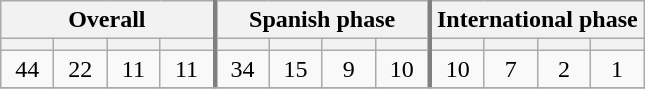<table class=wikitable style="text-align:center">
<tr>
<th colspan=4 style="border-right:3px solid grey;">Overall</th>
<th colspan=4 style="border-right:3px solid grey;">Spanish phase</th>
<th colspan=4>International phase</th>
</tr>
<tr>
<th width=28></th>
<th width=28></th>
<th width=28></th>
<th style="border-right:3px solid grey;" width=28></th>
<th width=28></th>
<th width=28></th>
<th width=28></th>
<th style="border-right:3px solid grey;" width=28></th>
<th width=28></th>
<th width=28></th>
<th width=28></th>
<th width=28></th>
</tr>
<tr>
<td>44</td>
<td>22</td>
<td>11</td>
<td style="border-right:3px solid grey;">11</td>
<td>34</td>
<td>15</td>
<td>9</td>
<td style="border-right:3px solid grey;">10</td>
<td>10</td>
<td>7</td>
<td>2</td>
<td>1</td>
</tr>
<tr>
</tr>
</table>
